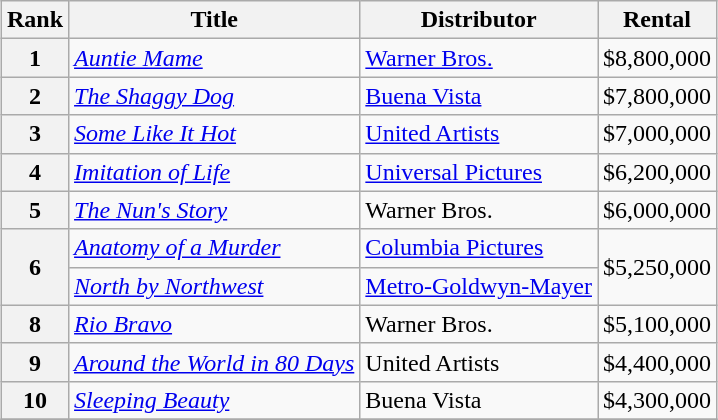<table class="wikitable sortable" style="margin:auto; margin:auto;">
<tr>
<th>Rank</th>
<th>Title</th>
<th>Distributor</th>
<th>Rental</th>
</tr>
<tr>
<th style="text-align:center;">1</th>
<td><em><a href='#'>Auntie Mame</a></em></td>
<td><a href='#'>Warner Bros.</a></td>
<td>$8,800,000</td>
</tr>
<tr>
<th style="text-align:center;">2</th>
<td><em><a href='#'>The Shaggy Dog</a></em></td>
<td><a href='#'>Buena Vista</a></td>
<td>$7,800,000</td>
</tr>
<tr>
<th style="text-align:center;">3</th>
<td><em><a href='#'>Some Like It Hot</a></em></td>
<td><a href='#'>United Artists</a></td>
<td>$7,000,000</td>
</tr>
<tr>
<th style="text-align:center;">4</th>
<td><em><a href='#'>Imitation of Life</a></em></td>
<td><a href='#'>Universal Pictures</a></td>
<td>$6,200,000</td>
</tr>
<tr>
<th style="text-align:center;">5</th>
<td><em><a href='#'>The Nun's Story</a></em></td>
<td>Warner Bros.</td>
<td>$6,000,000</td>
</tr>
<tr>
<th rowspan="2" style="text-align:center;">6</th>
<td><em><a href='#'>Anatomy of a Murder</a></em></td>
<td><a href='#'>Columbia Pictures</a></td>
<td rowspan="2">$5,250,000</td>
</tr>
<tr>
<td><em><a href='#'>North by Northwest</a></em></td>
<td><a href='#'>Metro-Goldwyn-Mayer</a></td>
</tr>
<tr>
<th style="text-align:center;">8</th>
<td><em><a href='#'>Rio Bravo</a></em></td>
<td>Warner Bros.</td>
<td>$5,100,000</td>
</tr>
<tr>
<th style="text-align:center;">9</th>
<td><em><a href='#'>Around the World in 80 Days</a></em></td>
<td>United Artists</td>
<td>$4,400,000</td>
</tr>
<tr>
<th style="text-align:center;">10</th>
<td><em><a href='#'>Sleeping Beauty</a></em></td>
<td>Buena Vista</td>
<td>$4,300,000</td>
</tr>
<tr>
</tr>
</table>
